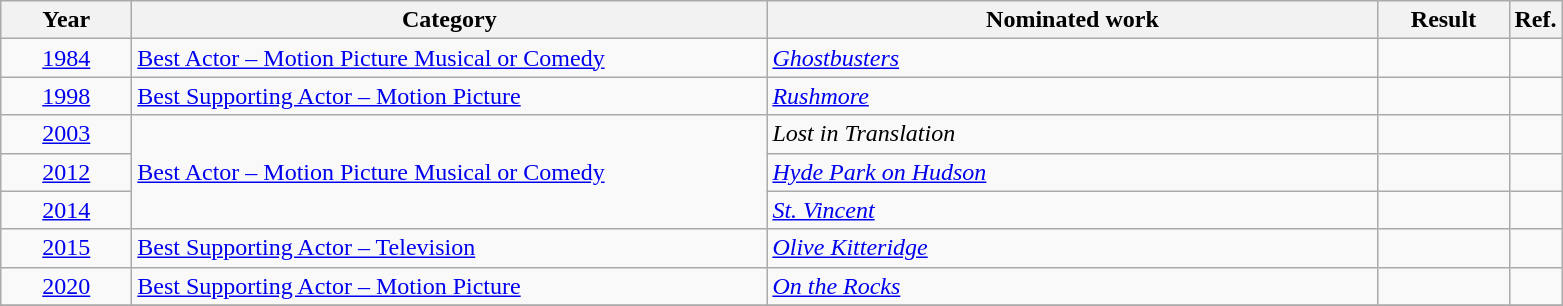<table class=wikitable>
<tr>
<th scope="col" style="width:5em;">Year</th>
<th scope="col" style="width:26em;">Category</th>
<th scope="col" style="width:25em;">Nominated work</th>
<th scope="col" style="width:5em;">Result</th>
<th>Ref.</th>
</tr>
<tr>
<td style="text-align:center;"><a href='#'>1984</a></td>
<td><a href='#'>Best Actor – Motion Picture Musical or Comedy</a></td>
<td><em><a href='#'>Ghostbusters</a></em></td>
<td></td>
<td style="text-align:center;"></td>
</tr>
<tr>
<td style="text-align:center;"><a href='#'>1998</a></td>
<td><a href='#'>Best Supporting Actor – Motion Picture</a></td>
<td><em><a href='#'>Rushmore</a></em></td>
<td></td>
<td style="text-align:center;"></td>
</tr>
<tr>
<td style="text-align:center;"><a href='#'>2003</a></td>
<td rowspan=3><a href='#'>Best Actor – Motion Picture Musical or Comedy</a></td>
<td><em>Lost in Translation</em></td>
<td></td>
<td style="text-align:center;"></td>
</tr>
<tr>
<td style="text-align:center;"><a href='#'>2012</a></td>
<td><em><a href='#'>Hyde Park on Hudson</a></em></td>
<td></td>
<td style="text-align:center;"></td>
</tr>
<tr>
<td style="text-align:center;"><a href='#'>2014</a></td>
<td><em><a href='#'>St. Vincent</a></em></td>
<td></td>
<td style="text-align:center;"></td>
</tr>
<tr>
<td style="text-align:center;"><a href='#'>2015</a></td>
<td><a href='#'>Best Supporting Actor – Television</a></td>
<td><em><a href='#'>Olive Kitteridge</a></em></td>
<td></td>
<td style="text-align:center;"></td>
</tr>
<tr>
<td style="text-align:center;"><a href='#'>2020</a></td>
<td><a href='#'>Best Supporting Actor – Motion Picture</a></td>
<td><em><a href='#'>On the Rocks</a></em></td>
<td></td>
<td style="text-align:center;"></td>
</tr>
<tr>
</tr>
</table>
